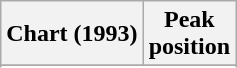<table class="wikitable sortable" border="1">
<tr>
<th>Chart (1993)</th>
<th>Peak<br>position</th>
</tr>
<tr>
</tr>
<tr>
</tr>
</table>
